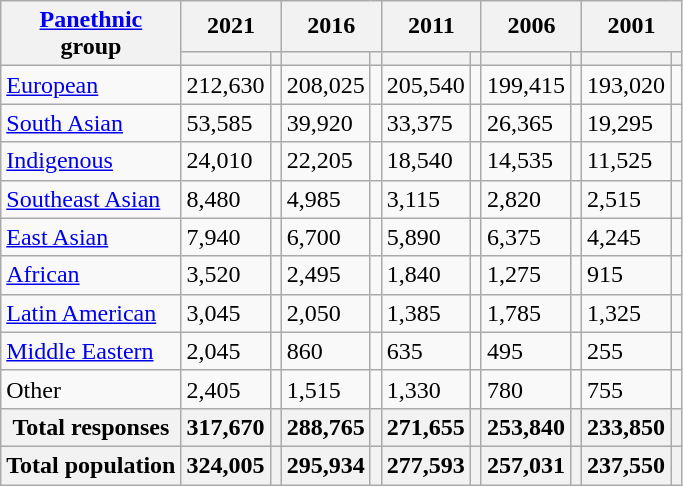<table class="wikitable collapsible sortable">
<tr>
<th rowspan="2"><a href='#'>Panethnic</a><br>group</th>
<th colspan="2">2021</th>
<th colspan="2">2016</th>
<th colspan="2">2011</th>
<th colspan="2">2006</th>
<th colspan="2">2001</th>
</tr>
<tr>
<th><a href='#'></a></th>
<th></th>
<th></th>
<th></th>
<th></th>
<th></th>
<th></th>
<th></th>
<th></th>
<th></th>
</tr>
<tr>
<td><a href='#'>European</a></td>
<td>212,630</td>
<td></td>
<td>208,025</td>
<td></td>
<td>205,540</td>
<td></td>
<td>199,415</td>
<td></td>
<td>193,020</td>
<td></td>
</tr>
<tr>
<td><a href='#'>South Asian</a></td>
<td>53,585</td>
<td></td>
<td>39,920</td>
<td></td>
<td>33,375</td>
<td></td>
<td>26,365</td>
<td></td>
<td>19,295</td>
<td></td>
</tr>
<tr>
<td><a href='#'>Indigenous</a></td>
<td>24,010</td>
<td></td>
<td>22,205</td>
<td></td>
<td>18,540</td>
<td></td>
<td>14,535</td>
<td></td>
<td>11,525</td>
<td></td>
</tr>
<tr>
<td><a href='#'>Southeast Asian</a></td>
<td>8,480</td>
<td></td>
<td>4,985</td>
<td></td>
<td>3,115</td>
<td></td>
<td>2,820</td>
<td></td>
<td>2,515</td>
<td></td>
</tr>
<tr>
<td><a href='#'>East Asian</a></td>
<td>7,940</td>
<td></td>
<td>6,700</td>
<td></td>
<td>5,890</td>
<td></td>
<td>6,375</td>
<td></td>
<td>4,245</td>
<td></td>
</tr>
<tr>
<td><a href='#'>African</a></td>
<td>3,520</td>
<td></td>
<td>2,495</td>
<td></td>
<td>1,840</td>
<td></td>
<td>1,275</td>
<td></td>
<td>915</td>
<td></td>
</tr>
<tr>
<td><a href='#'>Latin American</a></td>
<td>3,045</td>
<td></td>
<td>2,050</td>
<td></td>
<td>1,385</td>
<td></td>
<td>1,785</td>
<td></td>
<td>1,325</td>
<td></td>
</tr>
<tr>
<td><a href='#'>Middle Eastern</a></td>
<td>2,045</td>
<td></td>
<td>860</td>
<td></td>
<td>635</td>
<td></td>
<td>495</td>
<td></td>
<td>255</td>
<td></td>
</tr>
<tr>
<td>Other</td>
<td>2,405</td>
<td></td>
<td>1,515</td>
<td></td>
<td>1,330</td>
<td></td>
<td>780</td>
<td></td>
<td>755</td>
<td></td>
</tr>
<tr>
<th>Total responses</th>
<th>317,670</th>
<th></th>
<th>288,765</th>
<th></th>
<th>271,655</th>
<th></th>
<th>253,840</th>
<th></th>
<th>233,850</th>
<th></th>
</tr>
<tr>
<th>Total population</th>
<th>324,005</th>
<th></th>
<th>295,934</th>
<th></th>
<th>277,593</th>
<th></th>
<th>257,031</th>
<th></th>
<th>237,550</th>
<th></th>
</tr>
</table>
